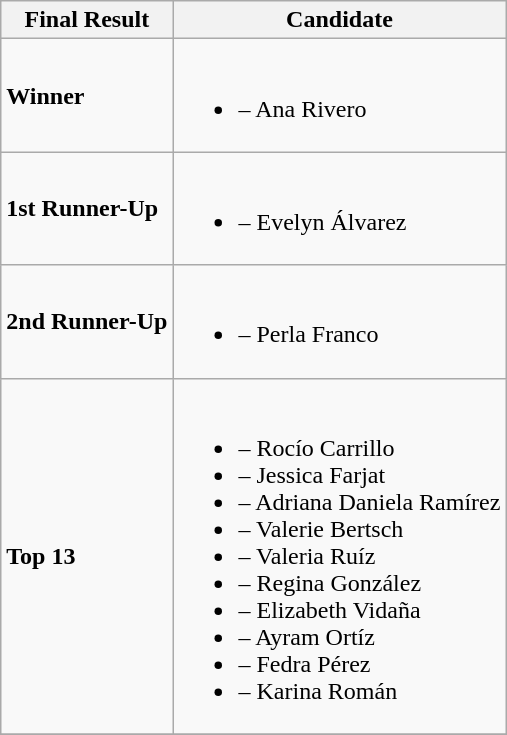<table class="wikitable">
<tr>
<th>Final Result</th>
<th>Candidate</th>
</tr>
<tr>
<td><strong>Winner</strong></td>
<td><br><ul><li><strong></strong> – Ana Rivero</li></ul></td>
</tr>
<tr>
<td><strong>1st Runner-Up</strong></td>
<td><br><ul><li><strong></strong> – Evelyn Álvarez</li></ul></td>
</tr>
<tr>
<td><strong>2nd Runner-Up</strong></td>
<td><br><ul><li><strong></strong> – Perla Franco</li></ul></td>
</tr>
<tr>
<td><strong>Top 13</strong></td>
<td><br><ul><li><strong></strong> – Rocío Carrillo</li><li><strong></strong> – Jessica Farjat</li><li><strong></strong> – Adriana Daniela Ramírez</li><li><strong></strong> – Valerie Bertsch</li><li><strong></strong> – Valeria Ruíz</li><li><strong></strong> – Regina González</li><li><strong></strong> – Elizabeth Vidaña</li><li><strong></strong> – Ayram Ortíz</li><li><strong></strong> – Fedra Pérez</li><li><strong></strong> – Karina Román</li></ul></td>
</tr>
<tr>
</tr>
</table>
